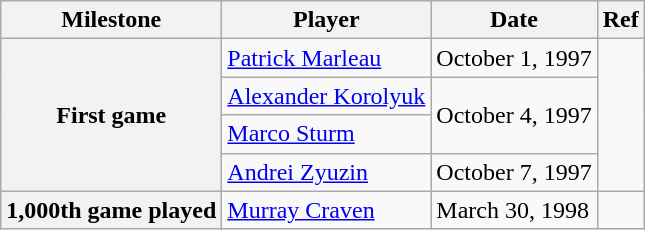<table class="wikitable">
<tr>
<th scope="col">Milestone</th>
<th scope="col">Player</th>
<th scope="col">Date</th>
<th scope="col">Ref</th>
</tr>
<tr>
<th rowspan=4>First game</th>
<td><a href='#'>Patrick Marleau</a></td>
<td>October 1, 1997</td>
<td rowspan=4></td>
</tr>
<tr>
<td><a href='#'>Alexander Korolyuk</a></td>
<td rowspan=2>October 4, 1997</td>
</tr>
<tr>
<td><a href='#'>Marco Sturm</a></td>
</tr>
<tr>
<td><a href='#'>Andrei Zyuzin</a></td>
<td>October 7, 1997</td>
</tr>
<tr>
<th>1,000th game played</th>
<td><a href='#'>Murray Craven</a></td>
<td>March 30, 1998</td>
<td></td>
</tr>
</table>
